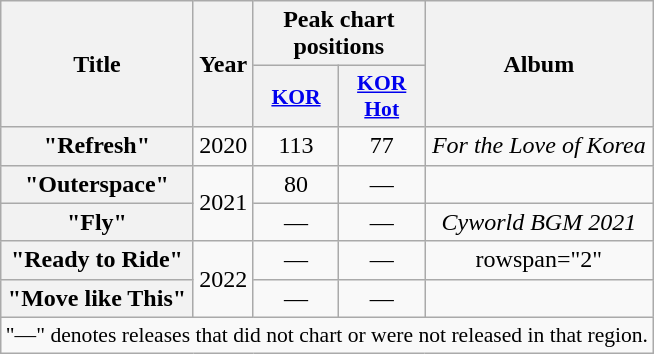<table class="wikitable plainrowheaders" style="text-align:center;" border="1">
<tr>
<th scope="col" rowspan="2">Title</th>
<th scope="col" rowspan="2">Year</th>
<th scope="col" colspan="2">Peak chart positions</th>
<th scope="col" rowspan="2">Album</th>
</tr>
<tr>
<th scope="col" style="width:3.5em;font-size:90%;"><a href='#'>KOR</a><br></th>
<th scope="col" style="width:3.5em;font-size:90%;"><a href='#'>KOR<br>Hot</a><br></th>
</tr>
<tr>
<th scope="row">"Refresh"<br></th>
<td>2020</td>
<td>113</td>
<td>77</td>
<td><em>For the Love of Korea</em></td>
</tr>
<tr>
<th scope="row">"Outerspace"<br></th>
<td rowspan="2">2021</td>
<td>80</td>
<td>—</td>
<td></td>
</tr>
<tr>
<th scope="row">"Fly"<br></th>
<td>—</td>
<td>—</td>
<td><em>Cyworld BGM 2021</em></td>
</tr>
<tr>
<th scope="row">"Ready to Ride"</th>
<td rowspan="2">2022</td>
<td>—</td>
<td>—</td>
<td>rowspan="2" </td>
</tr>
<tr>
<th scope="row">"Move like This"<br></th>
<td>—</td>
<td>—</td>
</tr>
<tr>
<td colspan="5" style="font-size:90%" align="center">"—" denotes releases that did not chart or were not released in that region.</td>
</tr>
</table>
